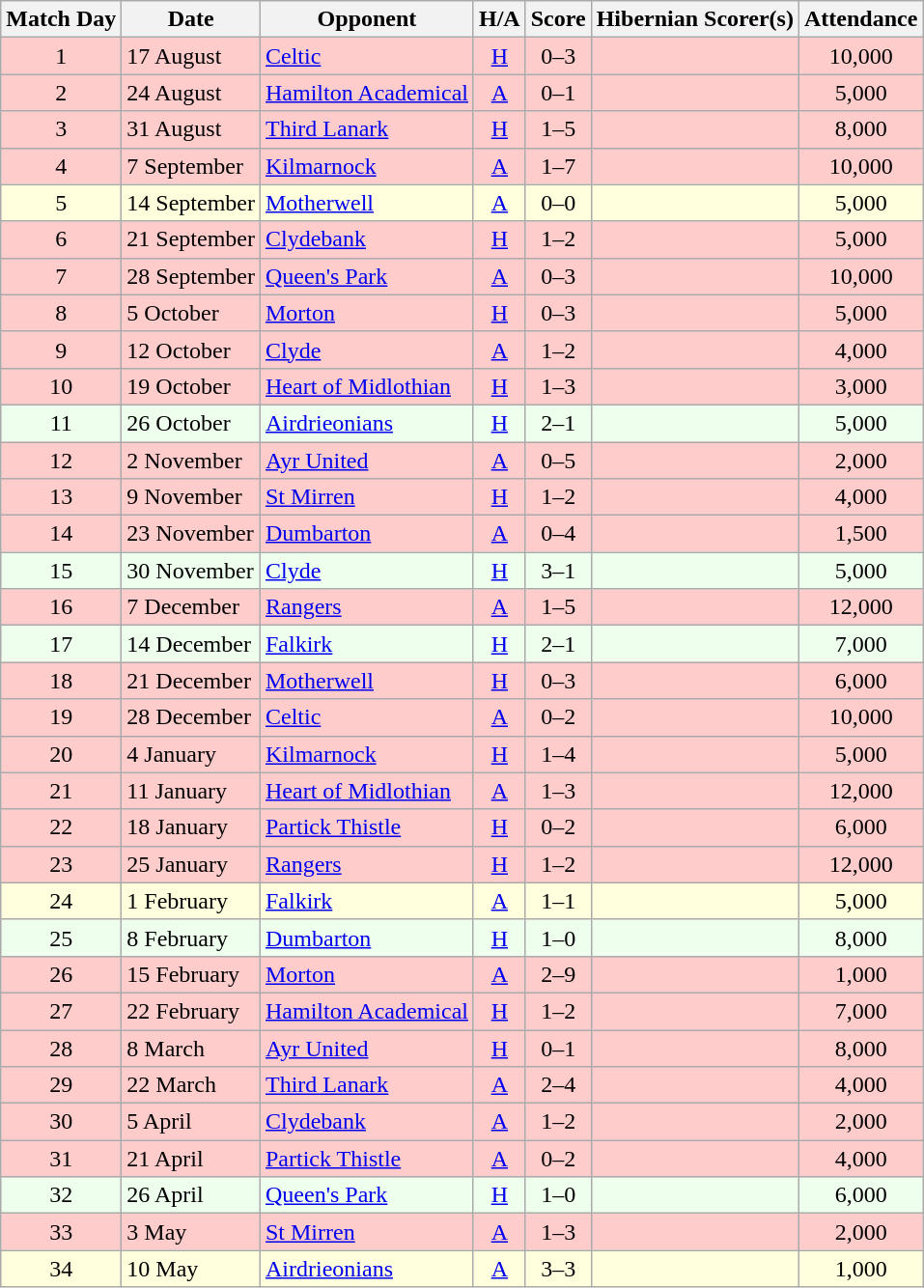<table class="wikitable" style="text-align:center">
<tr>
<th>Match Day</th>
<th>Date</th>
<th>Opponent</th>
<th>H/A</th>
<th>Score</th>
<th>Hibernian Scorer(s)</th>
<th>Attendance</th>
</tr>
<tr bgcolor=#FFCCCC>
<td>1</td>
<td align=left>17 August</td>
<td align=left><a href='#'>Celtic</a></td>
<td><a href='#'>H</a></td>
<td>0–3</td>
<td align=left></td>
<td>10,000</td>
</tr>
<tr bgcolor=#FFCCCC>
<td>2</td>
<td align=left>24 August</td>
<td align=left><a href='#'>Hamilton Academical</a></td>
<td><a href='#'>A</a></td>
<td>0–1</td>
<td align=left></td>
<td>5,000</td>
</tr>
<tr bgcolor=#FFCCCC>
<td>3</td>
<td align=left>31 August</td>
<td align=left><a href='#'>Third Lanark</a></td>
<td><a href='#'>H</a></td>
<td>1–5</td>
<td align=left></td>
<td>8,000</td>
</tr>
<tr bgcolor=#FFCCCC>
<td>4</td>
<td align=left>7 September</td>
<td align=left><a href='#'>Kilmarnock</a></td>
<td><a href='#'>A</a></td>
<td>1–7</td>
<td align=left></td>
<td>10,000</td>
</tr>
<tr bgcolor=#FFFFDD>
<td>5</td>
<td align=left>14 September</td>
<td align=left><a href='#'>Motherwell</a></td>
<td><a href='#'>A</a></td>
<td>0–0</td>
<td align=left></td>
<td>5,000</td>
</tr>
<tr bgcolor=#FFCCCC>
<td>6</td>
<td align=left>21 September</td>
<td align=left><a href='#'>Clydebank</a></td>
<td><a href='#'>H</a></td>
<td>1–2</td>
<td align=left></td>
<td>5,000</td>
</tr>
<tr bgcolor=#FFCCCC>
<td>7</td>
<td align=left>28 September</td>
<td align=left><a href='#'>Queen's Park</a></td>
<td><a href='#'>A</a></td>
<td>0–3</td>
<td align=left></td>
<td>10,000</td>
</tr>
<tr bgcolor=#FFCCCC>
<td>8</td>
<td align=left>5 October</td>
<td align=left><a href='#'>Morton</a></td>
<td><a href='#'>H</a></td>
<td>0–3</td>
<td align=left></td>
<td>5,000</td>
</tr>
<tr bgcolor=#FFCCCC>
<td>9</td>
<td align=left>12 October</td>
<td align=left><a href='#'>Clyde</a></td>
<td><a href='#'>A</a></td>
<td>1–2</td>
<td align=left></td>
<td>4,000</td>
</tr>
<tr bgcolor=#FFCCCC>
<td>10</td>
<td align=left>19 October</td>
<td align=left><a href='#'>Heart of Midlothian</a></td>
<td><a href='#'>H</a></td>
<td>1–3</td>
<td align=left></td>
<td>3,000</td>
</tr>
<tr bgcolor=#EEFFEE>
<td>11</td>
<td align=left>26 October</td>
<td align=left><a href='#'>Airdrieonians</a></td>
<td><a href='#'>H</a></td>
<td>2–1</td>
<td align=left></td>
<td>5,000</td>
</tr>
<tr bgcolor=#FFCCCC>
<td>12</td>
<td align=left>2 November</td>
<td align=left><a href='#'>Ayr United</a></td>
<td><a href='#'>A</a></td>
<td>0–5</td>
<td align=left></td>
<td>2,000</td>
</tr>
<tr bgcolor=#FFCCCC>
<td>13</td>
<td align=left>9 November</td>
<td align=left><a href='#'>St Mirren</a></td>
<td><a href='#'>H</a></td>
<td>1–2</td>
<td align=left></td>
<td>4,000</td>
</tr>
<tr bgcolor=#FFCCCC>
<td>14</td>
<td align=left>23 November</td>
<td align=left><a href='#'>Dumbarton</a></td>
<td><a href='#'>A</a></td>
<td>0–4</td>
<td align=left></td>
<td>1,500</td>
</tr>
<tr bgcolor=#EEFFEE>
<td>15</td>
<td align=left>30 November</td>
<td align=left><a href='#'>Clyde</a></td>
<td><a href='#'>H</a></td>
<td>3–1</td>
<td align=left></td>
<td>5,000</td>
</tr>
<tr bgcolor=#FFCCCC>
<td>16</td>
<td align=left>7 December</td>
<td align=left><a href='#'>Rangers</a></td>
<td><a href='#'>A</a></td>
<td>1–5</td>
<td align=left></td>
<td>12,000</td>
</tr>
<tr bgcolor=#EEFFEE>
<td>17</td>
<td align=left>14 December</td>
<td align=left><a href='#'>Falkirk</a></td>
<td><a href='#'>H</a></td>
<td>2–1</td>
<td align=left></td>
<td>7,000</td>
</tr>
<tr bgcolor=#FFCCCC>
<td>18</td>
<td align=left>21 December</td>
<td align=left><a href='#'>Motherwell</a></td>
<td><a href='#'>H</a></td>
<td>0–3</td>
<td align=left></td>
<td>6,000</td>
</tr>
<tr bgcolor=#FFCCCC>
<td>19</td>
<td align=left>28 December</td>
<td align=left><a href='#'>Celtic</a></td>
<td><a href='#'>A</a></td>
<td>0–2</td>
<td align=left></td>
<td>10,000</td>
</tr>
<tr bgcolor=#FFCCCC>
<td>20</td>
<td align=left>4 January</td>
<td align=left><a href='#'>Kilmarnock</a></td>
<td><a href='#'>H</a></td>
<td>1–4</td>
<td align=left></td>
<td>5,000</td>
</tr>
<tr bgcolor=#FFCCCC>
<td>21</td>
<td align=left>11 January</td>
<td align=left><a href='#'>Heart of Midlothian</a></td>
<td><a href='#'>A</a></td>
<td>1–3</td>
<td align=left></td>
<td>12,000</td>
</tr>
<tr bgcolor=#FFCCCC>
<td>22</td>
<td align=left>18 January</td>
<td align=left><a href='#'>Partick Thistle</a></td>
<td><a href='#'>H</a></td>
<td>0–2</td>
<td align=left></td>
<td>6,000</td>
</tr>
<tr bgcolor=#FFCCCC>
<td>23</td>
<td align=left>25 January</td>
<td align=left><a href='#'>Rangers</a></td>
<td><a href='#'>H</a></td>
<td>1–2</td>
<td align=left></td>
<td>12,000</td>
</tr>
<tr bgcolor=#FFFFDD>
<td>24</td>
<td align=left>1 February</td>
<td align=left><a href='#'>Falkirk</a></td>
<td><a href='#'>A</a></td>
<td>1–1</td>
<td align=left></td>
<td>5,000</td>
</tr>
<tr bgcolor=#EEFFEE>
<td>25</td>
<td align=left>8 February</td>
<td align=left><a href='#'>Dumbarton</a></td>
<td><a href='#'>H</a></td>
<td>1–0</td>
<td align=left></td>
<td>8,000</td>
</tr>
<tr bgcolor=#FFCCCC>
<td>26</td>
<td align=left>15 February</td>
<td align=left><a href='#'>Morton</a></td>
<td><a href='#'>A</a></td>
<td>2–9</td>
<td align=left></td>
<td>1,000</td>
</tr>
<tr bgcolor=#FFCCCC>
<td>27</td>
<td align=left>22 February</td>
<td align=left><a href='#'>Hamilton Academical</a></td>
<td><a href='#'>H</a></td>
<td>1–2</td>
<td align=left></td>
<td>7,000</td>
</tr>
<tr bgcolor=#FFCCCC>
<td>28</td>
<td align=left>8 March</td>
<td align=left><a href='#'>Ayr United</a></td>
<td><a href='#'>H</a></td>
<td>0–1</td>
<td align=left></td>
<td>8,000</td>
</tr>
<tr bgcolor=#FFCCCC>
<td>29</td>
<td align=left>22 March</td>
<td align=left><a href='#'>Third Lanark</a></td>
<td><a href='#'>A</a></td>
<td>2–4</td>
<td align=left></td>
<td>4,000</td>
</tr>
<tr bgcolor=#FFCCCC>
<td>30</td>
<td align=left>5 April</td>
<td align=left><a href='#'>Clydebank</a></td>
<td><a href='#'>A</a></td>
<td>1–2</td>
<td align=left></td>
<td>2,000</td>
</tr>
<tr bgcolor=#FFCCCC>
<td>31</td>
<td align=left>21 April</td>
<td align=left><a href='#'>Partick Thistle</a></td>
<td><a href='#'>A</a></td>
<td>0–2</td>
<td align=left></td>
<td>4,000</td>
</tr>
<tr bgcolor=#EEFFEE>
<td>32</td>
<td align=left>26 April</td>
<td align=left><a href='#'>Queen's Park</a></td>
<td><a href='#'>H</a></td>
<td>1–0</td>
<td align=left></td>
<td>6,000</td>
</tr>
<tr bgcolor=#FFCCCC>
<td>33</td>
<td align=left>3 May</td>
<td align=left><a href='#'>St Mirren</a></td>
<td><a href='#'>A</a></td>
<td>1–3</td>
<td align=left></td>
<td>2,000</td>
</tr>
<tr bgcolor=#FFFFDD>
<td>34</td>
<td align=left>10 May</td>
<td align=left><a href='#'>Airdrieonians</a></td>
<td><a href='#'>A</a></td>
<td>3–3</td>
<td align=left></td>
<td>1,000</td>
</tr>
</table>
